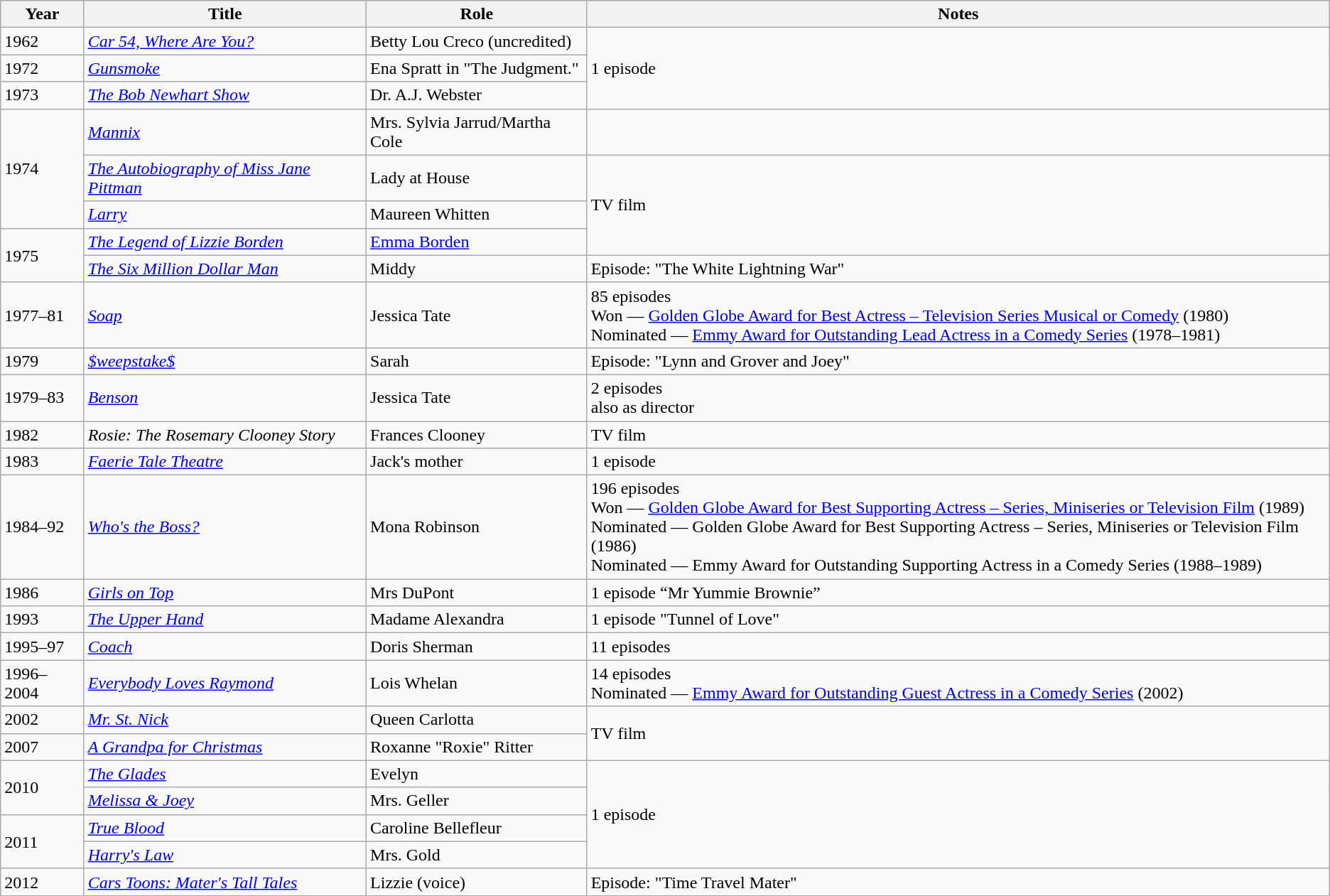<table class="wikitable sortable">
<tr>
<th>Year</th>
<th>Title</th>
<th>Role</th>
<th class="unsortable">Notes</th>
</tr>
<tr>
<td>1962</td>
<td><em><a href='#'>Car 54, Where Are You?</a></em></td>
<td>Betty Lou Creco (uncredited)</td>
<td rowspan="3">1 episode</td>
</tr>
<tr>
<td>1972</td>
<td><em><a href='#'>Gunsmoke</a></em></td>
<td>Ena Spratt in "The Judgment."</td>
</tr>
<tr>
<td>1973</td>
<td><em><a href='#'>The Bob Newhart Show</a></em></td>
<td>Dr. A.J. Webster</td>
</tr>
<tr>
<td rowspan="3">1974</td>
<td><em><a href='#'>Mannix</a></em></td>
<td>Mrs. Sylvia Jarrud/Martha Cole</td>
</tr>
<tr 2 episodes>
<td><em><a href='#'>The Autobiography of Miss Jane Pittman</a></em></td>
<td>Lady at House</td>
<td rowspan="3">TV film</td>
</tr>
<tr>
<td><em><a href='#'>Larry</a></em></td>
<td>Maureen Whitten</td>
</tr>
<tr>
<td rowspan="2">1975</td>
<td><em><a href='#'>The Legend of Lizzie Borden</a></em></td>
<td><a href='#'>Emma Borden</a></td>
</tr>
<tr>
<td><em><a href='#'>The Six Million Dollar Man</a></em></td>
<td>Middy</td>
<td>Episode: "The White Lightning War"</td>
</tr>
<tr>
<td>1977–81</td>
<td><em><a href='#'>Soap</a></em></td>
<td>Jessica Tate</td>
<td>85 episodes<br>Won — <a href='#'>Golden Globe Award for Best Actress – Television Series Musical or Comedy</a> (1980)<br>Nominated — <a href='#'>Emmy Award for Outstanding Lead Actress in a Comedy Series</a> (1978–1981)</td>
</tr>
<tr>
<td>1979</td>
<td><em><a href='#'>$weepstake$</a></em></td>
<td>Sarah</td>
<td>Episode: "Lynn and Grover and Joey"</td>
</tr>
<tr>
<td>1979–83</td>
<td><em><a href='#'>Benson</a></em></td>
<td>Jessica Tate</td>
<td>2 episodes<br>also as director</td>
</tr>
<tr>
<td>1982</td>
<td><em>Rosie: The Rosemary Clooney Story</em></td>
<td>Frances Clooney</td>
<td>TV film</td>
</tr>
<tr>
<td>1983</td>
<td><em><a href='#'>Faerie Tale Theatre</a></em></td>
<td>Jack's mother</td>
<td>1 episode</td>
</tr>
<tr>
<td>1984–92</td>
<td><em><a href='#'>Who's the Boss?</a></em></td>
<td>Mona Robinson</td>
<td>196 episodes<br>Won — <a href='#'>Golden Globe Award for Best Supporting Actress – Series, Miniseries or Television Film</a> (1989)<br>Nominated — Golden Globe Award for Best Supporting Actress – Series, Miniseries or Television Film (1986)<br>Nominated — Emmy Award for Outstanding Supporting Actress in a Comedy Series (1988–1989)</td>
</tr>
<tr>
<td>1986</td>
<td><em><a href='#'>Girls on Top</a></em></td>
<td>Mrs DuPont</td>
<td>1 episode “Mr Yummie Brownie”</td>
</tr>
<tr>
<td>1993</td>
<td><em><a href='#'>The Upper Hand</a></em></td>
<td>Madame Alexandra</td>
<td>1 episode "Tunnel of Love"</td>
</tr>
<tr>
<td>1995–97</td>
<td><em><a href='#'>Coach</a></em></td>
<td>Doris Sherman</td>
<td>11 episodes</td>
</tr>
<tr>
<td>1996–2004</td>
<td><em><a href='#'>Everybody Loves Raymond</a></em></td>
<td>Lois Whelan</td>
<td>14 episodes<br>Nominated — <a href='#'>Emmy Award for Outstanding Guest Actress in a Comedy Series</a> (2002)</td>
</tr>
<tr>
<td>2002</td>
<td><em><a href='#'>Mr. St. Nick</a></em></td>
<td>Queen Carlotta</td>
<td rowspan="2">TV film</td>
</tr>
<tr>
<td>2007</td>
<td><em><a href='#'>A Grandpa for Christmas</a></em></td>
<td>Roxanne "Roxie" Ritter</td>
</tr>
<tr>
<td rowspan="2">2010</td>
<td><em><a href='#'>The Glades</a></em></td>
<td>Evelyn</td>
<td rowspan="4">1 episode</td>
</tr>
<tr>
<td><em><a href='#'>Melissa & Joey</a></em></td>
<td>Mrs. Geller</td>
</tr>
<tr>
<td rowspan="2">2011</td>
<td><em><a href='#'>True Blood</a></em></td>
<td>Caroline Bellefleur</td>
</tr>
<tr>
<td><em><a href='#'>Harry's Law</a></em></td>
<td>Mrs. Gold</td>
</tr>
<tr>
<td>2012</td>
<td><em><a href='#'>Cars Toons: Mater's Tall Tales</a></em></td>
<td>Lizzie (voice)</td>
<td>Episode: "Time Travel Mater"</td>
</tr>
</table>
